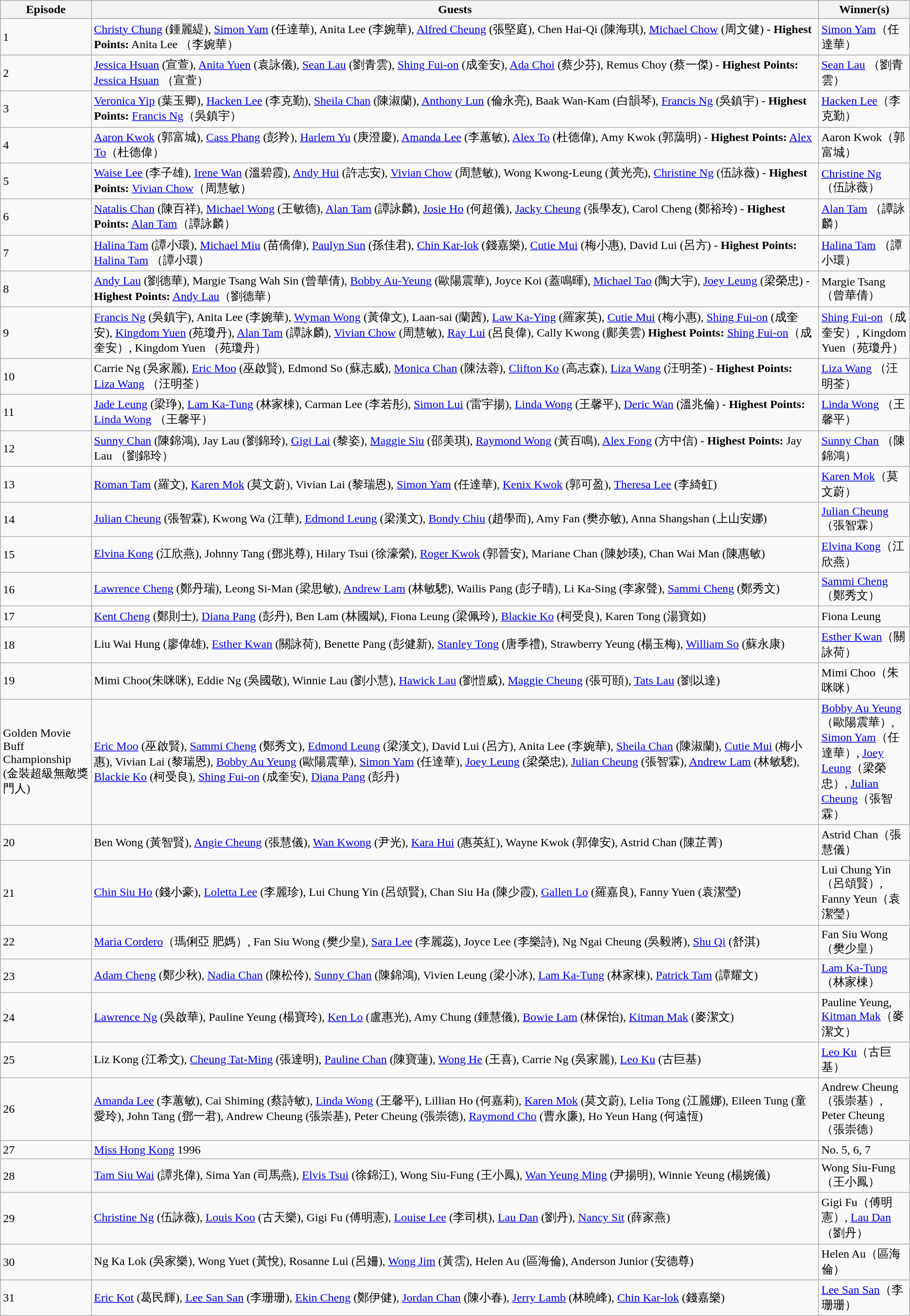<table class="wikitable">
<tr>
<th style="width:10%;">Episode</th>
<th style="width:80%;">Guests</th>
<th style="width:10%;">Winner(s)</th>
</tr>
<tr>
<td>1</td>
<td><a href='#'>Christy Chung</a> (鍾麗緹), <a href='#'>Simon Yam</a> (任達華), Anita Lee (李婉華), <a href='#'>Alfred Cheung</a> (張堅庭), Chen Hai-Qi (陳海琪), <a href='#'>Michael Chow</a> (周文健) - <strong>Highest Points:</strong> Anita Lee （李婉華）</td>
<td><a href='#'>Simon Yam</a>（任達華）</td>
</tr>
<tr>
<td>2</td>
<td><a href='#'>Jessica Hsuan</a> (宣萱), <a href='#'>Anita Yuen</a> (袁詠儀), <a href='#'>Sean Lau</a> (劉青雲), <a href='#'>Shing Fui-on</a> (成奎安), <a href='#'>Ada Choi</a> (蔡少芬), Remus Choy (蔡一傑) - <strong>Highest Points:</strong> <a href='#'>Jessica Hsuan</a> （宣萱）</td>
<td><a href='#'>Sean Lau</a> （劉青雲）</td>
</tr>
<tr>
<td>3</td>
<td><a href='#'>Veronica Yip</a> (葉玉卿), <a href='#'>Hacken Lee</a> (李克勤), <a href='#'>Sheila Chan</a> (陳淑蘭), <a href='#'>Anthony Lun</a> (倫永亮), Baak Wan-Kam (白韻琴), <a href='#'>Francis Ng</a> (吳鎮宇) - <strong>Highest Points:</strong> <a href='#'>Francis Ng</a>（吳鎮宇）</td>
<td><a href='#'>Hacken Lee</a>（李克勤）</td>
</tr>
<tr>
<td>4</td>
<td><a href='#'>Aaron Kwok</a> (郭富城), <a href='#'>Cass Phang</a> (彭羚), <a href='#'>Harlem Yu</a> (庚澄慶), <a href='#'>Amanda Lee</a> (李蕙敏), <a href='#'>Alex To</a> (杜德偉), Amy Kwok (郭藹明) - <strong>Highest Points:</strong> <a href='#'>Alex To</a>（杜德偉）</td>
<td>Aaron Kwok（郭富城）</td>
</tr>
<tr>
<td>5</td>
<td><a href='#'>Waise Lee</a> (李子雄), <a href='#'>Irene Wan</a> (溫碧霞), <a href='#'>Andy Hui</a> (許志安), <a href='#'>Vivian Chow</a> (周慧敏), Wong Kwong-Leung (黃光亮), <a href='#'>Christine Ng</a> (伍詠薇) - <strong>Highest Points:</strong> <a href='#'>Vivian Chow</a>（周慧敏）</td>
<td><a href='#'>Christine Ng</a> （伍詠薇）</td>
</tr>
<tr>
<td>6</td>
<td><a href='#'>Natalis Chan</a> (陳百祥), <a href='#'>Michael Wong</a> (王敏德), <a href='#'>Alan Tam</a> (譚詠麟), <a href='#'>Josie Ho</a> (何超儀), <a href='#'>Jacky Cheung</a> (張學友), Carol Cheng (鄭裕玲) - <strong>Highest Points:</strong> <a href='#'>Alan Tam</a>（譚詠麟）</td>
<td><a href='#'>Alan Tam</a> （譚詠麟）</td>
</tr>
<tr>
<td>7</td>
<td><a href='#'>Halina Tam</a> (譚小環), <a href='#'>Michael Miu</a> (苗僑偉), <a href='#'>Paulyn Sun</a> (孫佳君), <a href='#'>Chin Kar-lok</a> (錢嘉樂), <a href='#'>Cutie Mui</a> (梅小惠), David Lui (呂方) - <strong>Highest Points:</strong> <a href='#'>Halina Tam</a> （譚小環）</td>
<td><a href='#'>Halina Tam</a> （譚小環）</td>
</tr>
<tr>
<td>8</td>
<td><a href='#'>Andy Lau</a> (劉德華), Margie Tsang Wah Sin (曾華倩), <a href='#'>Bobby Au-Yeung</a> (歐陽震華), Joyce Koi (蓋鳴暉), <a href='#'>Michael Tao</a> (陶大宇), <a href='#'>Joey Leung</a> (梁榮忠) - <strong>Highest Points:</strong> <a href='#'>Andy Lau</a>（劉德華）</td>
<td>Margie Tsang（曾華倩）</td>
</tr>
<tr>
<td>9</td>
<td><a href='#'>Francis Ng</a> (吳鎮宇), Anita Lee (李婉華), <a href='#'>Wyman Wong</a> (黃偉文), Laan-sai (蘭茜), <a href='#'>Law Ka-Ying</a> (羅家英), <a href='#'>Cutie Mui</a> (梅小惠), <a href='#'>Shing Fui-on</a> (成奎安), <a href='#'>Kingdom Yuen</a> (苑瓊丹), <a href='#'>Alan Tam</a> (譚詠麟), <a href='#'>Vivian Chow</a> (周慧敏), <a href='#'>Ray Lui</a> (呂良偉), Cally Kwong (鄺美雲) <strong>Highest Points:</strong> <a href='#'>Shing Fui-on</a>（成奎安）, Kingdom Yuen （苑瓊丹）</td>
<td><a href='#'>Shing Fui-on</a>（成奎安）, Kingdom Yuen（苑瓊丹）</td>
</tr>
<tr>
<td>10</td>
<td>Carrie Ng (吳家麗), <a href='#'>Eric Moo</a> (巫啟賢), Edmond So (蘇志威), <a href='#'>Monica Chan</a> (陳法蓉), <a href='#'>Clifton Ko</a> (高志森), <a href='#'>Liza Wang</a> (汪明荃) - <strong>Highest Points:</strong> <a href='#'>Liza Wang</a> （汪明荃）</td>
<td><a href='#'>Liza Wang</a> （汪明荃）</td>
</tr>
<tr>
<td>11</td>
<td><a href='#'>Jade Leung</a> (梁琤), <a href='#'>Lam Ka-Tung</a> (林家棟), Carman Lee (李若彤), <a href='#'>Simon Lui</a> (雷宇揚), <a href='#'>Linda Wong</a> (王馨平), <a href='#'>Deric Wan</a> (溫兆倫) - <strong>Highest Points:</strong> <a href='#'>Linda Wong</a> （王馨平）</td>
<td><a href='#'>Linda Wong</a> （王馨平）</td>
</tr>
<tr>
<td>12</td>
<td><a href='#'>Sunny Chan</a> (陳錦鴻), Jay Lau (劉錦玲), <a href='#'>Gigi Lai</a> (黎姿), <a href='#'>Maggie Siu</a> (邵美琪), <a href='#'>Raymond Wong</a> (黃百鳴), <a href='#'>Alex Fong</a> (方中信) - <strong>Highest Points:</strong> Jay Lau （劉錦玲）</td>
<td><a href='#'>Sunny Chan</a> （陳錦鴻）</td>
</tr>
<tr>
<td>13</td>
<td><a href='#'>Roman Tam</a> (羅文), <a href='#'>Karen Mok</a> (莫文蔚), Vivian Lai (黎瑞恩), <a href='#'>Simon Yam</a> (任達華), <a href='#'>Kenix Kwok</a> (郭可盈), <a href='#'>Theresa Lee</a> (李綺虹)</td>
<td><a href='#'>Karen Mok</a>（莫文蔚）</td>
</tr>
<tr>
<td>14</td>
<td><a href='#'>Julian Cheung</a> (張智霖), Kwong Wa (江華), <a href='#'>Edmond Leung</a> (梁漢文), <a href='#'>Bondy Chiu</a> (趙學而), Amy Fan (樊亦敏), Anna Shangshan (上山安娜)</td>
<td><a href='#'>Julian Cheung</a> （張智霖）</td>
</tr>
<tr>
<td>15</td>
<td><a href='#'>Elvina Kong</a> (江欣燕), Johnny Tang (鄧兆尊), Hilary Tsui (徐濠縈), <a href='#'>Roger Kwok</a> (郭晉安), Mariane Chan (陳妙瑛), Chan Wai Man (陳惠敏)</td>
<td><a href='#'>Elvina Kong</a>（江欣燕）</td>
</tr>
<tr>
<td>16</td>
<td><a href='#'>Lawrence Cheng</a> (鄭丹瑞), Leong Si-Man (梁思敏), <a href='#'>Andrew Lam</a> (林敏驄), Wailis Pang (彭子晴), Li Ka-Sing (李家聲), <a href='#'>Sammi Cheng</a> (鄭秀文)</td>
<td><a href='#'>Sammi Cheng</a> （鄭秀文）</td>
</tr>
<tr>
<td>17</td>
<td><a href='#'>Kent Cheng</a> (鄭則士), <a href='#'>Diana Pang</a> (彭丹), Ben Lam (林國斌), Fiona Leung (梁佩玲), <a href='#'>Blackie Ko</a> (柯受良), Karen Tong (湯寶如)</td>
<td>Fiona Leung</td>
</tr>
<tr>
<td>18</td>
<td>Liu Wai Hung (廖偉雄), <a href='#'>Esther Kwan</a> (關詠荷), Benette Pang (彭健新), <a href='#'>Stanley Tong</a> (唐季禮), Strawberry Yeung (楊玉梅), <a href='#'>William So</a> (蘇永康)</td>
<td><a href='#'>Esther Kwan</a>（關詠荷）</td>
</tr>
<tr>
<td>19</td>
<td>Mimi Choo(朱咪咪), Eddie Ng (吳國敬), Winnie Lau (劉小慧), <a href='#'>Hawick Lau</a> (劉愷威), <a href='#'>Maggie Cheung</a> (張可頤), <a href='#'>Tats Lau</a> (劉以達)</td>
<td>Mimi Choo（朱咪咪）</td>
</tr>
<tr>
<td>Golden Movie Buff Championship (金裝超級無敵獎門人)</td>
<td><a href='#'>Eric Moo</a> (巫啟賢), <a href='#'>Sammi Cheng</a> (鄭秀文), <a href='#'>Edmond Leung</a> (梁漢文), David Lui (呂方), Anita Lee (李婉華), <a href='#'>Sheila Chan</a> (陳淑蘭), <a href='#'>Cutie Mui</a> (梅小惠), Vivian Lai (黎瑞恩), <a href='#'>Bobby Au Yeung</a> (歐陽震華), <a href='#'>Simon Yam</a> (任達華), <a href='#'>Joey Leung</a> (梁榮忠), <a href='#'>Julian Cheung</a> (張智霖), <a href='#'>Andrew Lam</a> (林敏驄), <a href='#'>Blackie Ko</a> (柯受良), <a href='#'>Shing Fui-on</a> (成奎安), <a href='#'>Diana Pang</a> (彭丹)</td>
<td><a href='#'>Bobby Au Yeung</a>（歐陽震華）, <a href='#'>Simon Yam</a>（任達華）, <a href='#'>Joey Leung</a>（梁榮忠）, <a href='#'>Julian Cheung</a>（張智霖）</td>
</tr>
<tr>
<td>20</td>
<td>Ben Wong (黃智賢), <a href='#'>Angie Cheung</a> (張慧儀), <a href='#'>Wan Kwong</a> (尹光), <a href='#'>Kara Hui</a> (惠英紅), Wayne Kwok (郭偉安), Astrid Chan (陳芷菁)</td>
<td>Astrid Chan（張慧儀）</td>
</tr>
<tr>
<td>21</td>
<td><a href='#'>Chin Siu Ho</a> (錢小豪), <a href='#'>Loletta Lee</a> (李麗珍), Lui Chung Yin (呂頌賢), Chan Siu Ha (陳少霞), <a href='#'>Gallen Lo</a> (羅嘉良), Fanny Yuen (袁潔瑩)</td>
<td>Lui Chung Yin（呂頌賢）, Fanny Yeun（袁潔瑩）</td>
</tr>
<tr>
<td>22</td>
<td><a href='#'>Maria Cordero</a>（瑪俐亞 肥媽）, Fan Siu Wong (樊少皇), <a href='#'>Sara Lee</a> (李麗蕊), Joyce Lee (李樂詩), Ng Ngai Cheung (吳毅將), <a href='#'>Shu Qi</a> (舒淇)</td>
<td>Fan Siu Wong（樊少皇）</td>
</tr>
<tr>
<td>23</td>
<td><a href='#'>Adam Cheng</a> (鄭少秋), <a href='#'>Nadia Chan</a> (陳松伶), <a href='#'>Sunny Chan</a> (陳錦鴻), Vivien Leung (梁小冰), <a href='#'>Lam Ka-Tung</a> (林家棟), <a href='#'>Patrick Tam</a> (譚耀文)</td>
<td><a href='#'>Lam Ka-Tung</a>（林家棟）</td>
</tr>
<tr>
<td>24</td>
<td><a href='#'>Lawrence Ng</a> (吳啟華), Pauline Yeung (楊寶玲), <a href='#'>Ken Lo</a> (盧惠光), Amy Chung (鍾慧儀), <a href='#'>Bowie Lam</a> (林保怡), <a href='#'>Kitman Mak</a> (麥潔文)</td>
<td>Pauline Yeung, <a href='#'>Kitman Mak</a>（麥潔文）</td>
</tr>
<tr>
<td>25</td>
<td>Liz Kong (江希文), <a href='#'>Cheung Tat-Ming</a> (張達明), <a href='#'>Pauline Chan</a> (陳寶蓮), <a href='#'>Wong He</a> (王喜), Carrie Ng (吳家麗), <a href='#'>Leo Ku</a> (古巨基)</td>
<td><a href='#'>Leo Ku</a>（古巨基）</td>
</tr>
<tr>
<td>26</td>
<td><a href='#'>Amanda Lee</a> (李蕙敏), Cai Shiming (蔡詩敏), <a href='#'>Linda Wong</a> (王馨平), Lillian Ho (何嘉莉), <a href='#'>Karen Mok</a> (莫文蔚), Lelia Tong (江麗娜), Eileen Tung (童愛玲), John Tang (鄧一君), Andrew Cheung (張崇基), Peter Cheung (張崇德), <a href='#'>Raymond Cho</a> (曹永廉), Ho Yeun Hang (何遠恆)</td>
<td>Andrew Cheung（張崇基）, Peter Cheung（張崇德）</td>
</tr>
<tr>
<td>27</td>
<td><a href='#'>Miss Hong Kong</a> 1996</td>
<td>No. 5, 6, 7</td>
</tr>
<tr>
<td>28</td>
<td><a href='#'>Tam Siu Wai</a> (譚兆偉), Sima Yan (司馬燕), <a href='#'>Elvis Tsui</a> (徐錦江), Wong Siu-Fung (王小鳳), <a href='#'>Wan Yeung Ming</a> (尹揚明), Winnie Yeung (楊婉儀)</td>
<td>Wong Siu-Fung（王小鳳）</td>
</tr>
<tr>
<td>29</td>
<td><a href='#'>Christine Ng</a> (伍詠薇), <a href='#'>Louis Koo</a> (古天樂), Gigi Fu (傅明憲), <a href='#'>Louise Lee</a> (李司棋), <a href='#'>Lau Dan</a> (劉丹), <a href='#'>Nancy Sit</a> (薛家燕)</td>
<td>Gigi Fu（傅明憲）, <a href='#'>Lau Dan</a>（劉丹）</td>
</tr>
<tr>
<td>30</td>
<td>Ng Ka Lok (吳家樂), Wong Yuet (黃悅), Rosanne Lui (呂姍), <a href='#'>Wong Jim</a> (黃霑), Helen Au (區海倫), Anderson Junior (安德尊)</td>
<td>Helen Au（區海倫）</td>
</tr>
<tr>
<td>31</td>
<td><a href='#'>Eric Kot</a> (葛民輝), <a href='#'>Lee San San</a> (李珊珊), <a href='#'>Ekin Cheng</a> (鄭伊健), <a href='#'>Jordan Chan</a> (陳小春), <a href='#'>Jerry Lamb</a> (林曉峰), <a href='#'>Chin Kar-lok</a> (錢嘉樂)</td>
<td><a href='#'>Lee San San</a>（李珊珊）</td>
</tr>
</table>
